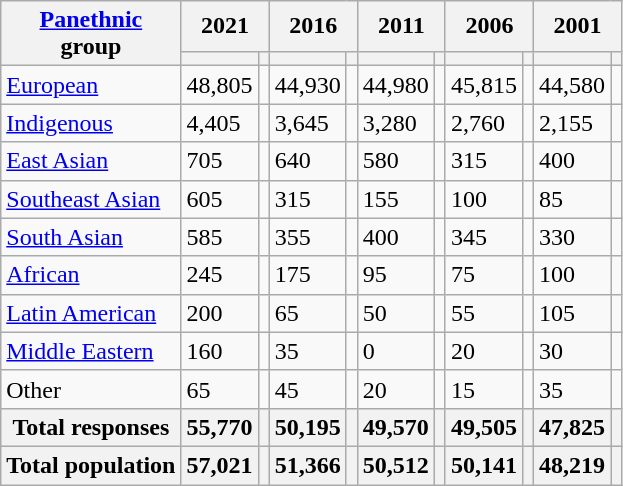<table class="wikitable collapsible sortable">
<tr>
<th rowspan="2"><a href='#'>Panethnic</a><br>group</th>
<th colspan="2">2021</th>
<th colspan="2">2016</th>
<th colspan="2">2011</th>
<th colspan="2">2006</th>
<th colspan="2">2001</th>
</tr>
<tr>
<th><a href='#'></a></th>
<th></th>
<th></th>
<th></th>
<th></th>
<th></th>
<th></th>
<th></th>
<th></th>
<th></th>
</tr>
<tr>
<td><a href='#'>European</a></td>
<td>48,805</td>
<td></td>
<td>44,930</td>
<td></td>
<td>44,980</td>
<td></td>
<td>45,815</td>
<td></td>
<td>44,580</td>
<td></td>
</tr>
<tr>
<td><a href='#'>Indigenous</a></td>
<td>4,405</td>
<td></td>
<td>3,645</td>
<td></td>
<td>3,280</td>
<td></td>
<td>2,760</td>
<td></td>
<td>2,155</td>
<td></td>
</tr>
<tr>
<td><a href='#'>East Asian</a></td>
<td>705</td>
<td></td>
<td>640</td>
<td></td>
<td>580</td>
<td></td>
<td>315</td>
<td></td>
<td>400</td>
<td></td>
</tr>
<tr>
<td><a href='#'>Southeast Asian</a></td>
<td>605</td>
<td></td>
<td>315</td>
<td></td>
<td>155</td>
<td></td>
<td>100</td>
<td></td>
<td>85</td>
<td></td>
</tr>
<tr>
<td><a href='#'>South Asian</a></td>
<td>585</td>
<td></td>
<td>355</td>
<td></td>
<td>400</td>
<td></td>
<td>345</td>
<td></td>
<td>330</td>
<td></td>
</tr>
<tr>
<td><a href='#'>African</a></td>
<td>245</td>
<td></td>
<td>175</td>
<td></td>
<td>95</td>
<td></td>
<td>75</td>
<td></td>
<td>100</td>
<td></td>
</tr>
<tr>
<td><a href='#'>Latin American</a></td>
<td>200</td>
<td></td>
<td>65</td>
<td></td>
<td>50</td>
<td></td>
<td>55</td>
<td></td>
<td>105</td>
<td></td>
</tr>
<tr>
<td><a href='#'>Middle Eastern</a></td>
<td>160</td>
<td></td>
<td>35</td>
<td></td>
<td>0</td>
<td></td>
<td>20</td>
<td></td>
<td>30</td>
<td></td>
</tr>
<tr>
<td>Other</td>
<td>65</td>
<td></td>
<td>45</td>
<td></td>
<td>20</td>
<td></td>
<td>15</td>
<td></td>
<td>35</td>
<td></td>
</tr>
<tr>
<th>Total responses</th>
<th>55,770</th>
<th></th>
<th>50,195</th>
<th></th>
<th>49,570</th>
<th></th>
<th>49,505</th>
<th></th>
<th>47,825</th>
<th></th>
</tr>
<tr>
<th>Total population</th>
<th>57,021</th>
<th></th>
<th>51,366</th>
<th></th>
<th>50,512</th>
<th></th>
<th>50,141</th>
<th></th>
<th>48,219</th>
<th></th>
</tr>
</table>
